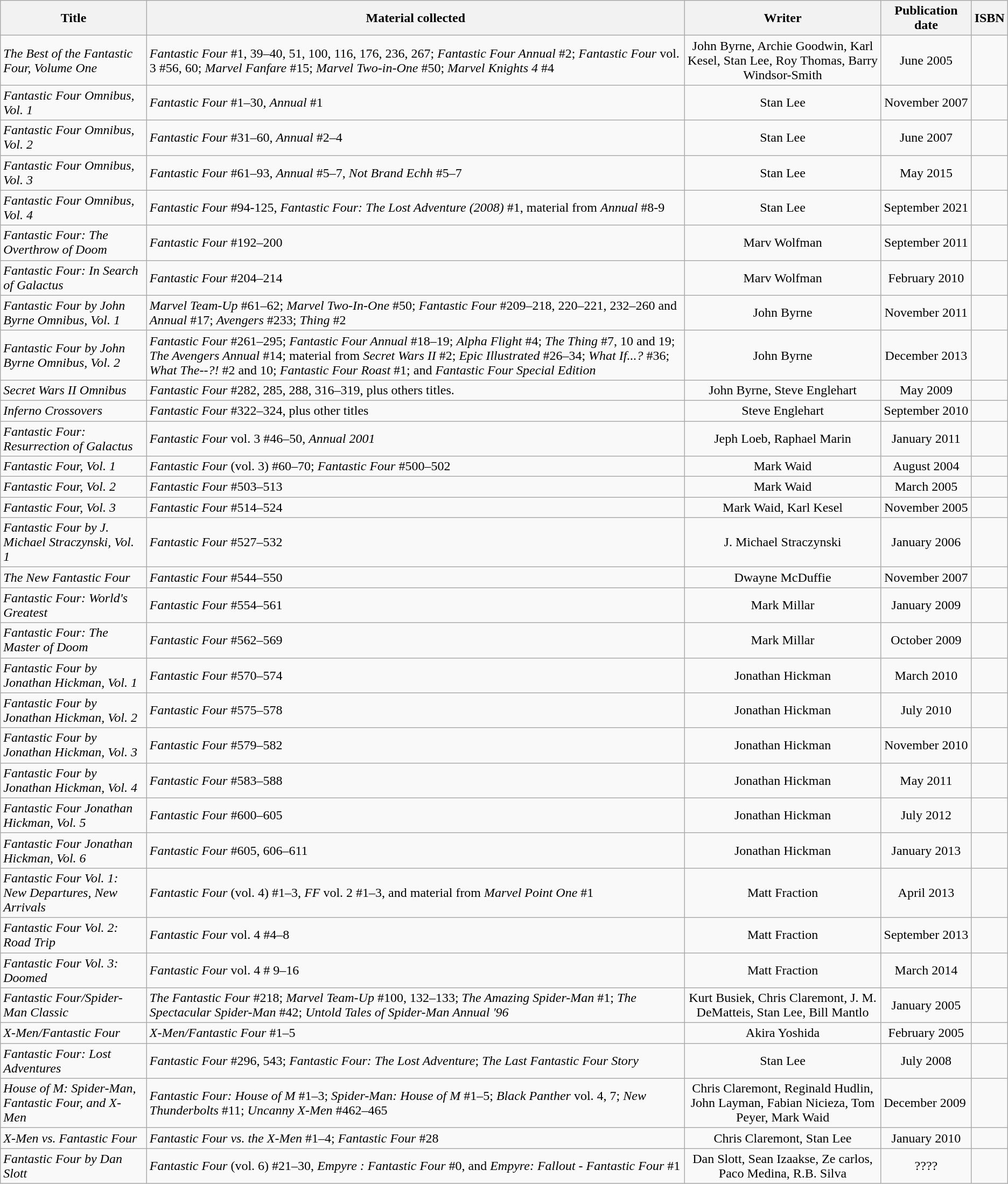<table class="wikitable">
<tr>
<th>Title</th>
<th>Material collected</th>
<th>Writer</th>
<th>Publication date</th>
<th>ISBN</th>
</tr>
<tr>
<td><em>The Best of the Fantastic Four, Volume One</em></td>
<td><em>Fantastic Four</em> #1, 39–40, 51, 100, 116, 176, 236, 267; <em>Fantastic Four Annual</em> #2; <em>Fantastic Four</em> vol. 3 #56, 60; <em>Marvel Fanfare</em> #15; <em>Marvel Two-in-One</em> #50; <em>Marvel Knights 4</em> #4</td>
<td align="center">John Byrne, Archie Goodwin, Karl Kesel, Stan Lee, Roy Thomas, Barry Windsor-Smith</td>
<td align="center">June 2005</td>
<td style=white-space:nowrap></td>
</tr>
<tr>
<td><em>Fantastic Four Omnibus, Vol. 1</em></td>
<td><em>Fantastic Four</em> #1–30, <em>Annual</em> #1</td>
<td align="center">Stan Lee</td>
<td align="center">November 2007</td>
<td></td>
</tr>
<tr>
<td><em>Fantastic Four Omnibus, Vol. 2</em></td>
<td><em>Fantastic Four</em> #31–60, <em>Annual</em> #2–4</td>
<td align="center">Stan Lee</td>
<td align="center">June 2007</td>
<td></td>
</tr>
<tr>
<td><em>Fantastic Four Omnibus, Vol. 3</em></td>
<td><em>Fantastic Four</em> #61–93, <em>Annual</em> #5–7, <em>Not Brand Echh</em> #5–7</td>
<td align="center">Stan Lee</td>
<td align="center">May 2015</td>
<td></td>
</tr>
<tr>
<td><em>Fantastic Four Omnibus, Vol. 4</em></td>
<td><em>Fantastic Four</em> #94-125, <em>Fantastic Four: The Lost Adventure (2008)</em> #1, material from <em>Annual</em> #8-9</td>
<td align="center">Stan Lee</td>
<td align="center">September 2021</td>
<td></td>
</tr>
<tr>
<td><em>Fantastic Four: The Overthrow of Doom</em></td>
<td><em>Fantastic Four</em> #192–200</td>
<td align="center">Marv Wolfman</td>
<td align="center">September 2011</td>
<td></td>
</tr>
<tr>
<td><em>Fantastic Four: In Search of Galactus</em></td>
<td><em>Fantastic Four</em> #204–214</td>
<td align="center">Marv Wolfman</td>
<td align="center">February 2010</td>
<td></td>
</tr>
<tr>
<td><em>Fantastic Four by John Byrne Omnibus, Vol. 1</em></td>
<td><em>Marvel Team-Up</em> #61–62; <em>Marvel Two-In-One</em> #50; <em>Fantastic Four</em> #209–218, 220–221, 232–260 and <em>Annual</em> #17; <em>Avengers</em> #233; <em>Thing</em> #2</td>
<td align="center">John Byrne</td>
<td align="center">November 2011</td>
<td></td>
</tr>
<tr>
<td><em>Fantastic Four by John Byrne Omnibus, Vol. 2</em></td>
<td><em>Fantastic Four</em> #261–295; <em>Fantastic Four Annual</em> #18–19; <em>Alpha Flight</em> #4; <em>The Thing</em> #7, 10 and 19; <em>The Avengers Annual</em> #14; material from <em>Secret Wars II</em> #2; <em>Epic Illustrated</em> #26–34; <em>What If...?</em> #36; <em>What The--?!</em> #2 and 10; <em>Fantastic Four Roast</em> #1; and <em>Fantastic Four Special Edition</em></td>
<td align="center">John Byrne</td>
<td align="center">December 2013</td>
<td></td>
</tr>
<tr>
<td><em>Secret Wars II Omnibus</em></td>
<td><em>Fantastic Four</em> #282, 285, 288, 316–319, plus others titles.</td>
<td align="center">John Byrne, Steve Englehart</td>
<td align="center">May 2009</td>
<td></td>
</tr>
<tr>
<td><em>Inferno Crossovers</em></td>
<td><em>Fantastic Four</em> #322–324, plus other titles</td>
<td align="center">Steve Englehart</td>
<td align="center">September 2010</td>
<td></td>
</tr>
<tr>
<td><em>Fantastic Four: Resurrection of Galactus</em></td>
<td><em>Fantastic Four</em> vol. 3 #46–50, <em>Annual 2001</em></td>
<td align="center">Jeph Loeb, Raphael Marin</td>
<td align="center">January 2011</td>
<td></td>
</tr>
<tr>
<td><em>Fantastic Four, Vol. 1</em></td>
<td><em>Fantastic Four</em> (vol. 3) #60–70; <em>Fantastic Four</em> #500–502</td>
<td align="center">Mark Waid</td>
<td align="center">August 2004</td>
<td></td>
</tr>
<tr>
<td><em>Fantastic Four, Vol. 2</em></td>
<td><em>Fantastic Four</em> #503–513</td>
<td align="center">Mark Waid</td>
<td align="center">March 2005</td>
<td></td>
</tr>
<tr>
<td><em>Fantastic Four, Vol. 3</em></td>
<td><em>Fantastic Four</em> #514–524</td>
<td align="center">Mark Waid, Karl Kesel</td>
<td align="center">November 2005</td>
<td></td>
</tr>
<tr>
<td><em>Fantastic Four by J. Michael Straczynski, Vol. 1</em></td>
<td><em>Fantastic Four</em> #527–532</td>
<td align="center">J. Michael Straczynski</td>
<td align="center">January 2006</td>
<td></td>
</tr>
<tr>
<td><em>The New Fantastic Four</em></td>
<td><em>Fantastic Four</em> #544–550</td>
<td align="center">Dwayne McDuffie</td>
<td align="center">November 2007</td>
<td></td>
</tr>
<tr>
<td><em>Fantastic Four: World's Greatest</em></td>
<td><em>Fantastic Four</em> #554–561</td>
<td align="center">Mark Millar</td>
<td align="center">January 2009</td>
<td></td>
</tr>
<tr>
<td><em>Fantastic Four: The Master of Doom</em></td>
<td><em>Fantastic Four</em> #562–569</td>
<td align="center">Mark Millar</td>
<td align="center">October 2009</td>
<td></td>
</tr>
<tr>
<td><em>Fantastic Four by Jonathan Hickman, Vol. 1</em></td>
<td><em>Fantastic Four</em> #570–574</td>
<td align="center">Jonathan Hickman</td>
<td align="center">March 2010</td>
<td></td>
</tr>
<tr>
<td><em>Fantastic Four by Jonathan Hickman, Vol. 2</em></td>
<td><em>Fantastic Four</em> #575–578</td>
<td align="center">Jonathan Hickman</td>
<td align="center">July 2010</td>
<td></td>
</tr>
<tr>
<td><em>Fantastic Four by Jonathan Hickman, Vol. 3</em></td>
<td><em>Fantastic Four</em> #579–582</td>
<td align="center">Jonathan Hickman</td>
<td align="center">November 2010</td>
<td></td>
</tr>
<tr>
<td><em>Fantastic Four by Jonathan Hickman, Vol. 4</em></td>
<td><em>Fantastic Four</em> #583–588</td>
<td align="center">Jonathan Hickman</td>
<td align="center">May 2011</td>
<td></td>
</tr>
<tr>
<td><em>Fantastic Four Jonathan Hickman, Vol. 5</em></td>
<td><em>Fantastic Four</em> #600–605</td>
<td align="center">Jonathan Hickman</td>
<td align="center">July 2012</td>
<td></td>
</tr>
<tr>
<td><em>Fantastic Four Jonathan Hickman, Vol. 6</em></td>
<td><em>Fantastic Four</em> #605, 606–611</td>
<td align="center">Jonathan Hickman</td>
<td align="center">January 2013</td>
<td></td>
</tr>
<tr>
<td><em>Fantastic Four Vol. 1: New Departures, New Arrivals</em></td>
<td><em>Fantastic Four</em> (vol. 4) #1–3, <em>FF</em> vol. 2 #1–3, and material from <em>Marvel Point One</em> #1</td>
<td align="center">Matt Fraction</td>
<td align="center">April 2013</td>
<td></td>
</tr>
<tr>
<td><em>Fantastic Four Vol. 2: Road Trip</em></td>
<td><em>Fantastic Four</em> vol. 4 #4–8</td>
<td align="center">Matt Fraction</td>
<td align="center">September 2013</td>
<td></td>
</tr>
<tr>
<td><em>Fantastic Four Vol. 3: Doomed</em></td>
<td><em>Fantastic Four</em> vol. 4 # 9–16</td>
<td align="center">Matt Fraction</td>
<td align="center">March 2014</td>
<td></td>
</tr>
<tr>
<td><em>Fantastic Four/Spider-Man Classic</em></td>
<td><em>The Fantastic Four</em> #218; <em>Marvel Team-Up</em> #100, 132–133; <em>The Amazing Spider-Man</em> #1; <em>The Spectacular Spider-Man</em> #42; <em>Untold Tales of Spider-Man Annual '96</em></td>
<td align="center">Kurt Busiek, Chris Claremont, J. M. DeMatteis, Stan Lee, Bill Mantlo</td>
<td align="center">January 2005</td>
<td></td>
</tr>
<tr>
<td><em>X-Men/Fantastic Four</em></td>
<td><em>X-Men/Fantastic Four</em> #1–5</td>
<td align="center">Akira Yoshida</td>
<td align="center">February 2005</td>
<td></td>
</tr>
<tr>
<td><em>Fantastic Four: Lost Adventures</em></td>
<td><em>Fantastic Four</em> #296, 543; <em>Fantastic Four: The Lost Adventure</em>; <em>The Last Fantastic Four Story</em></td>
<td align="center">Stan Lee</td>
<td align="center">July 2008</td>
<td></td>
</tr>
<tr>
<td><em>House of M: Spider-Man, Fantastic Four, and X-Men</em></td>
<td><em>Fantastic Four: House of M</em> #1–3; <em>Spider-Man: House of M</em> #1–5; <em>Black Panther</em> vol. 4, 7; <em>New Thunderbolts</em> #11; <em>Uncanny X-Men</em> #462–465</td>
<td align="center">Chris Claremont, Reginald Hudlin, John Layman, Fabian Nicieza, Tom Peyer, Mark Waid</td>
<td style=white-space:nowrap>December 2009</td>
<td></td>
</tr>
<tr>
<td><em>X-Men vs. Fantastic Four</em></td>
<td><em>Fantastic Four vs. the X-Men</em> #1–4; <em>Fantastic Four</em> #28</td>
<td align="center">Chris Claremont, Stan Lee</td>
<td align="center">January 2010</td>
<td></td>
</tr>
<tr>
<td><em>Fantastic Four by Dan Slott</em></td>
<td><em>Fantastic Four</em> (vol. 6) #21–30, <em>Empyre : Fantastic Four</em> #0, and <em>Empyre: Fallout - Fantastic Four</em> #1</td>
<td align="center">Dan Slott, Sean Izaakse, Ze carlos, Paco Medina, R.B. Silva</td>
<td align="center">????</td>
<td></td>
</tr>
</table>
